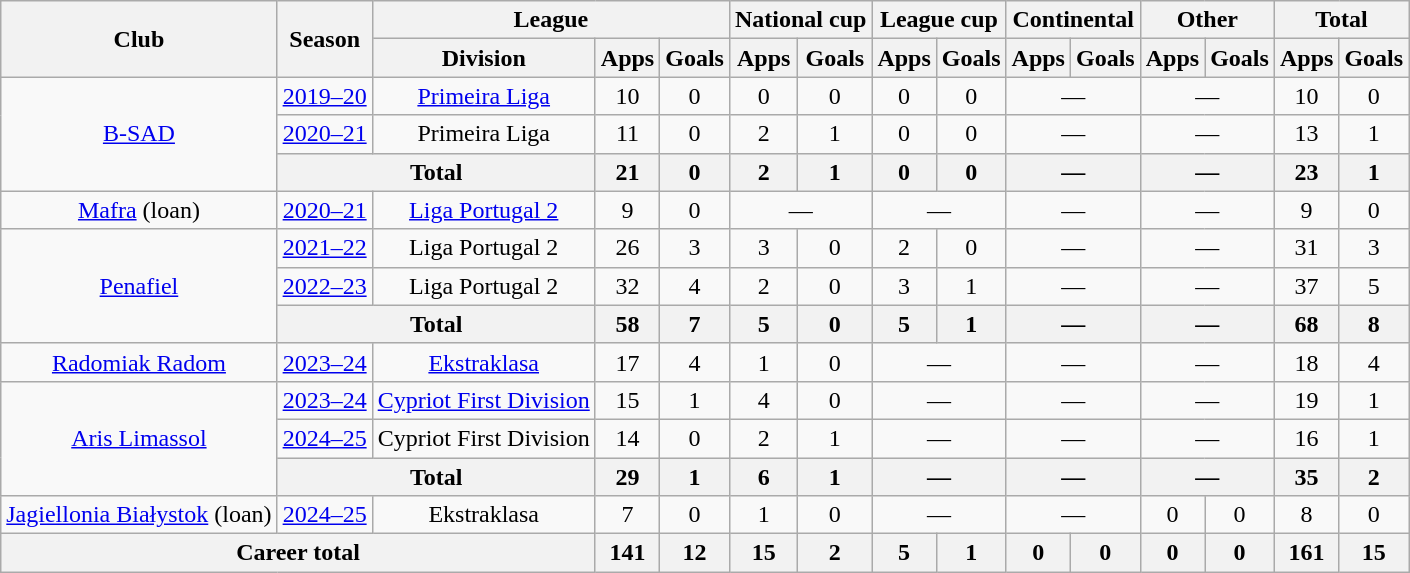<table class="wikitable" style="text-align: center;">
<tr>
<th rowspan="2">Club</th>
<th rowspan="2">Season</th>
<th colspan="3">League</th>
<th colspan="2">National cup</th>
<th colspan="2">League cup</th>
<th colspan="2">Continental</th>
<th colspan="2">Other</th>
<th colspan="2">Total</th>
</tr>
<tr>
<th>Division</th>
<th>Apps</th>
<th>Goals</th>
<th>Apps</th>
<th>Goals</th>
<th>Apps</th>
<th>Goals</th>
<th>Apps</th>
<th>Goals</th>
<th>Apps</th>
<th>Goals</th>
<th>Apps</th>
<th>Goals</th>
</tr>
<tr>
<td rowspan="3"><a href='#'>B-SAD</a></td>
<td><a href='#'>2019–20</a></td>
<td><a href='#'>Primeira Liga</a></td>
<td>10</td>
<td>0</td>
<td>0</td>
<td>0</td>
<td>0</td>
<td>0</td>
<td colspan="2">—</td>
<td colspan="2">—</td>
<td>10</td>
<td>0</td>
</tr>
<tr>
<td><a href='#'>2020–21</a></td>
<td>Primeira Liga</td>
<td>11</td>
<td>0</td>
<td>2</td>
<td>1</td>
<td>0</td>
<td>0</td>
<td colspan="2">—</td>
<td colspan="2">—</td>
<td>13</td>
<td>1</td>
</tr>
<tr>
<th colspan="2">Total</th>
<th>21</th>
<th>0</th>
<th>2</th>
<th>1</th>
<th>0</th>
<th>0</th>
<th colspan="2">—</th>
<th colspan="2">—</th>
<th>23</th>
<th>1</th>
</tr>
<tr>
<td><a href='#'>Mafra</a> (loan)</td>
<td><a href='#'>2020–21</a></td>
<td><a href='#'>Liga Portugal 2</a></td>
<td>9</td>
<td>0</td>
<td colspan="2">—</td>
<td colspan="2">—</td>
<td colspan="2">—</td>
<td colspan="2">—</td>
<td>9</td>
<td>0</td>
</tr>
<tr>
<td rowspan="3"><a href='#'>Penafiel</a></td>
<td><a href='#'>2021–22</a></td>
<td>Liga Portugal 2</td>
<td>26</td>
<td>3</td>
<td>3</td>
<td>0</td>
<td>2</td>
<td>0</td>
<td colspan="2">—</td>
<td colspan="2">—</td>
<td>31</td>
<td>3</td>
</tr>
<tr>
<td><a href='#'>2022–23</a></td>
<td>Liga Portugal 2</td>
<td>32</td>
<td>4</td>
<td>2</td>
<td>0</td>
<td>3</td>
<td>1</td>
<td colspan="2">—</td>
<td colspan="2">—</td>
<td>37</td>
<td>5</td>
</tr>
<tr>
<th colspan="2">Total</th>
<th>58</th>
<th>7</th>
<th>5</th>
<th>0</th>
<th>5</th>
<th>1</th>
<th colspan="2">—</th>
<th colspan="2">—</th>
<th>68</th>
<th>8</th>
</tr>
<tr>
<td><a href='#'>Radomiak Radom</a></td>
<td><a href='#'>2023–24</a></td>
<td><a href='#'>Ekstraklasa</a></td>
<td>17</td>
<td>4</td>
<td>1</td>
<td>0</td>
<td colspan="2">—</td>
<td colspan="2">—</td>
<td colspan="2">—</td>
<td>18</td>
<td>4</td>
</tr>
<tr>
<td rowspan="3"><a href='#'>Aris Limassol</a></td>
<td><a href='#'>2023–24</a></td>
<td><a href='#'>Cypriot First Division</a></td>
<td>15</td>
<td>1</td>
<td>4</td>
<td>0</td>
<td colspan="2">—</td>
<td colspan="2">—</td>
<td colspan="2">—</td>
<td>19</td>
<td>1</td>
</tr>
<tr>
<td><a href='#'>2024–25</a></td>
<td>Cypriot First Division</td>
<td>14</td>
<td>0</td>
<td>2</td>
<td>1</td>
<td colspan="2">—</td>
<td colspan="2">—</td>
<td colspan="2">—</td>
<td>16</td>
<td>1</td>
</tr>
<tr>
<th colspan="2">Total</th>
<th>29</th>
<th>1</th>
<th>6</th>
<th>1</th>
<th colspan="2">—</th>
<th colspan="2">—</th>
<th colspan="2">—</th>
<th>35</th>
<th>2</th>
</tr>
<tr>
<td><a href='#'>Jagiellonia Białystok</a> (loan)</td>
<td><a href='#'>2024–25</a></td>
<td>Ekstraklasa</td>
<td>7</td>
<td>0</td>
<td>1</td>
<td>0</td>
<td colspan="2">—</td>
<td colspan="2">—</td>
<td>0</td>
<td>0</td>
<td>8</td>
<td>0</td>
</tr>
<tr>
<th colspan="3">Career total</th>
<th>141</th>
<th>12</th>
<th>15</th>
<th>2</th>
<th>5</th>
<th>1</th>
<th>0</th>
<th>0</th>
<th>0</th>
<th>0</th>
<th>161</th>
<th>15</th>
</tr>
</table>
